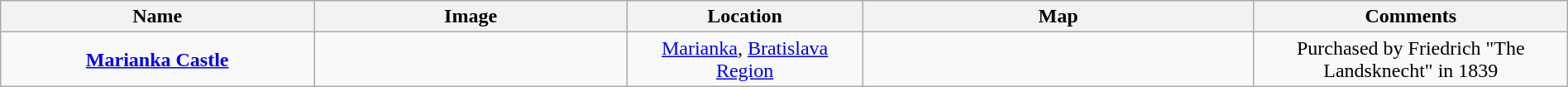<table class="wikitable" style="text-align:center; width:100%">
<tr>
<th width=20%>Name</th>
<th width=20%>Image</th>
<th width=15%>Location</th>
<th width=25%>Map</th>
<th width=20%>Comments</th>
</tr>
<tr>
<td><strong><a href='#'> Marianka Castle</a></strong></td>
<td></td>
<td><a href='#'>Marianka</a>, <a href='#'>Bratislava Region</a></td>
<td></td>
<td>Purchased by Friedrich "The Landsknecht" in 1839</td>
</tr>
</table>
